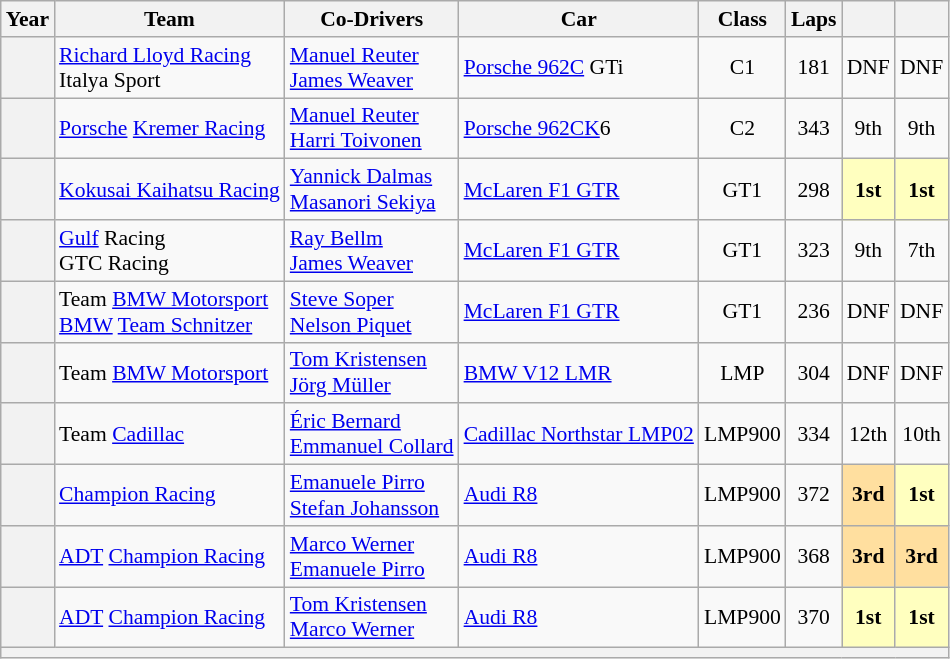<table class="wikitable" style="text-align:center; font-size:90%">
<tr>
<th>Year</th>
<th>Team</th>
<th>Co-Drivers</th>
<th>Car</th>
<th>Class</th>
<th>Laps</th>
<th></th>
<th></th>
</tr>
<tr>
<th></th>
<td align=left> <a href='#'>Richard Lloyd Racing</a><br> Italya Sport</td>
<td align=left> <a href='#'>Manuel Reuter</a><br> <a href='#'>James Weaver</a></td>
<td align=left><a href='#'>Porsche 962C</a> GTi</td>
<td>C1</td>
<td>181</td>
<td>DNF</td>
<td>DNF</td>
</tr>
<tr>
<th></th>
<td align=left> <a href='#'>Porsche</a> <a href='#'>Kremer Racing</a></td>
<td align=left> <a href='#'>Manuel Reuter</a><br> <a href='#'>Harri Toivonen</a></td>
<td align=left><a href='#'>Porsche 962CK</a>6</td>
<td>C2</td>
<td>343</td>
<td>9th</td>
<td>9th</td>
</tr>
<tr>
<th></th>
<td align=left nowrap> <a href='#'>Kokusai Kaihatsu Racing</a></td>
<td align=left> <a href='#'>Yannick Dalmas</a><br> <a href='#'>Masanori Sekiya</a></td>
<td align=left><a href='#'>McLaren F1 GTR</a></td>
<td>GT1</td>
<td>298</td>
<td style="background:#FFFFBF;"><strong>1st</strong></td>
<td style="background:#FFFFBF;"><strong>1st</strong></td>
</tr>
<tr>
<th></th>
<td align=left> <a href='#'>Gulf</a> Racing<br> GTC Racing</td>
<td align=left> <a href='#'>Ray Bellm</a><br> <a href='#'>James Weaver</a></td>
<td align=left><a href='#'>McLaren F1 GTR</a></td>
<td>GT1</td>
<td>323</td>
<td>9th</td>
<td>7th</td>
</tr>
<tr>
<th></th>
<td align=left> Team <a href='#'>BMW Motorsport</a><br> <a href='#'>BMW</a> <a href='#'>Team Schnitzer</a></td>
<td align=left> <a href='#'>Steve Soper</a><br> <a href='#'>Nelson Piquet</a></td>
<td align=left><a href='#'>McLaren F1 GTR</a></td>
<td>GT1</td>
<td>236</td>
<td>DNF</td>
<td>DNF</td>
</tr>
<tr>
<th></th>
<td align=left> Team <a href='#'>BMW Motorsport</a></td>
<td align=left> <a href='#'>Tom Kristensen</a><br> <a href='#'>Jörg Müller</a></td>
<td align=left><a href='#'>BMW V12 LMR</a></td>
<td>LMP</td>
<td>304</td>
<td>DNF</td>
<td>DNF</td>
</tr>
<tr>
<th></th>
<td align=left> Team <a href='#'>Cadillac</a></td>
<td align=left nowrap> <a href='#'>Éric Bernard</a><br> <a href='#'>Emmanuel Collard</a></td>
<td align=left nowrap><a href='#'>Cadillac Northstar LMP02</a></td>
<td>LMP900</td>
<td>334</td>
<td>12th</td>
<td>10th</td>
</tr>
<tr>
<th></th>
<td align=left> <a href='#'>Champion Racing</a></td>
<td align=left> <a href='#'>Emanuele Pirro</a><br> <a href='#'>Stefan Johansson</a></td>
<td align=left><a href='#'>Audi R8</a></td>
<td>LMP900</td>
<td>372</td>
<td style="background:#FFDF9F;"><strong>3rd</strong></td>
<td style="background:#FFFFBF;"><strong>1st</strong></td>
</tr>
<tr>
<th></th>
<td align=left> <a href='#'>ADT</a> <a href='#'>Champion Racing</a></td>
<td align=left> <a href='#'>Marco Werner</a><br> <a href='#'>Emanuele Pirro</a></td>
<td align=left><a href='#'>Audi R8</a></td>
<td>LMP900</td>
<td>368</td>
<td style="background:#FFDF9F;"><strong>3rd</strong></td>
<td style="background:#FFDF9F;"><strong>3rd</strong></td>
</tr>
<tr>
<th></th>
<td align=left> <a href='#'>ADT</a> <a href='#'>Champion Racing</a></td>
<td align=left> <a href='#'>Tom Kristensen</a><br> <a href='#'>Marco Werner</a></td>
<td align=left><a href='#'>Audi R8</a></td>
<td>LMP900</td>
<td>370</td>
<td style="background:#FFFFBF;"><strong>1st</strong></td>
<td style="background:#FFFFBF;"><strong>1st</strong></td>
</tr>
<tr>
<th colspan="8"></th>
</tr>
</table>
